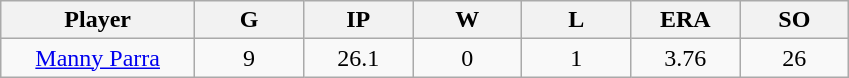<table class="wikitable sortable">
<tr>
<th bgcolor="#DDDDFF" width="16%">Player</th>
<th bgcolor="#DDDDFF" width="9%">G</th>
<th bgcolor="#DDDDFF" width="9%">IP</th>
<th bgcolor="#DDDDFF" width="9%">W</th>
<th bgcolor="#DDDDFF" width="9%">L</th>
<th bgcolor="#DDDDFF" width="9%">ERA</th>
<th bgcolor="#DDDDFF" width="9%">SO</th>
</tr>
<tr align=center>
<td><a href='#'>Manny Parra</a></td>
<td>9</td>
<td>26.1</td>
<td>0</td>
<td>1</td>
<td>3.76</td>
<td>26</td>
</tr>
</table>
